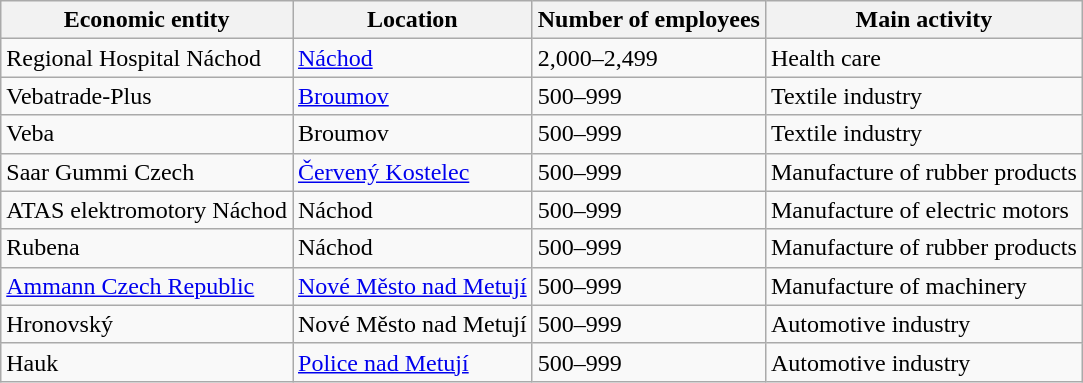<table class="wikitable sortable">
<tr>
<th>Economic entity</th>
<th>Location</th>
<th>Number of employees</th>
<th>Main activity</th>
</tr>
<tr>
<td>Regional Hospital Náchod</td>
<td><a href='#'>Náchod</a></td>
<td>2,000–2,499</td>
<td>Health care</td>
</tr>
<tr>
<td>Vebatrade-Plus</td>
<td><a href='#'>Broumov</a></td>
<td>500–999</td>
<td>Textile industry</td>
</tr>
<tr>
<td>Veba</td>
<td>Broumov</td>
<td>500–999</td>
<td>Textile industry</td>
</tr>
<tr>
<td>Saar Gummi Czech</td>
<td><a href='#'>Červený Kostelec</a></td>
<td>500–999</td>
<td>Manufacture of rubber products</td>
</tr>
<tr>
<td>ATAS elektromotory Náchod</td>
<td>Náchod</td>
<td>500–999</td>
<td>Manufacture of electric motors</td>
</tr>
<tr>
<td>Rubena</td>
<td>Náchod</td>
<td>500–999</td>
<td>Manufacture of rubber products</td>
</tr>
<tr>
<td><a href='#'>Ammann Czech Republic</a></td>
<td><a href='#'>Nové Město nad Metují</a></td>
<td>500–999</td>
<td>Manufacture of machinery</td>
</tr>
<tr>
<td>Hronovský</td>
<td>Nové Město nad Metují</td>
<td>500–999</td>
<td>Automotive industry</td>
</tr>
<tr>
<td>Hauk</td>
<td><a href='#'>Police nad Metují</a></td>
<td>500–999</td>
<td>Automotive industry</td>
</tr>
</table>
